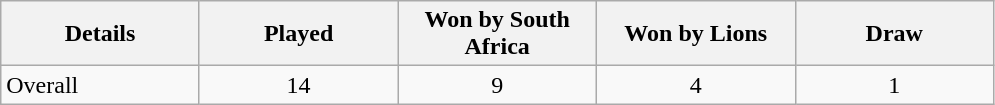<table class="wikitable">
<tr>
<th style="width:125px">Details</th>
<th style="width:125px">Played</th>
<th style="width:125px">Won by South Africa</th>
<th style="width:125px">Won by Lions</th>
<th style="width:125px">Draw</th>
</tr>
<tr>
<td>Overall</td>
<td style="text-align:center">14</td>
<td style="text-align:center">9</td>
<td style="text-align:center">4</td>
<td style="text-align:center">1</td>
</tr>
</table>
